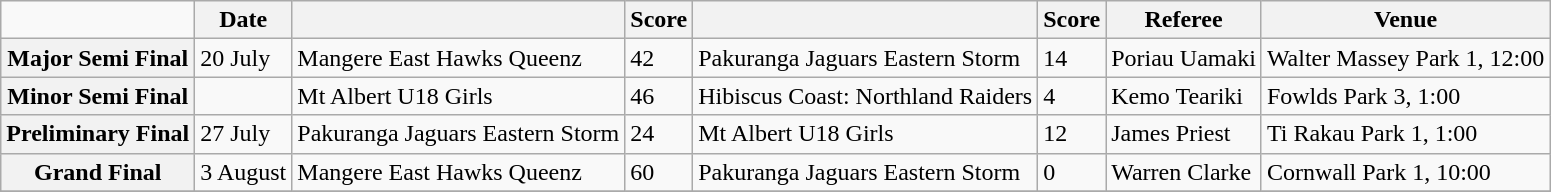<table class="wikitable mw-collapsible">
<tr>
<td></td>
<th scope="col">Date</th>
<th scope="col"></th>
<th scope="col">Score</th>
<th scope="col"></th>
<th scope="col">Score</th>
<th scope="col">Referee</th>
<th scope="col">Venue</th>
</tr>
<tr>
<th scope="row">Major Semi Final</th>
<td>20 July</td>
<td>Mangere East Hawks Queenz</td>
<td>42</td>
<td>Pakuranga Jaguars Eastern Storm</td>
<td>14</td>
<td>Poriau Uamaki</td>
<td>Walter Massey Park 1, 12:00</td>
</tr>
<tr>
<th scope="row">Minor Semi Final</th>
<td></td>
<td>Mt Albert U18 Girls</td>
<td>46</td>
<td>Hibiscus Coast: Northland Raiders</td>
<td>4</td>
<td>Kemo Teariki</td>
<td>Fowlds Park 3, 1:00</td>
</tr>
<tr>
<th scope="row">Preliminary Final</th>
<td>27 July</td>
<td>Pakuranga Jaguars Eastern Storm</td>
<td>24</td>
<td>Mt Albert U18 Girls</td>
<td>12</td>
<td>James Priest</td>
<td>Ti Rakau Park 1, 1:00</td>
</tr>
<tr>
<th scope="row">Grand Final</th>
<td>3 August</td>
<td>Mangere East Hawks Queenz</td>
<td>60</td>
<td>Pakuranga Jaguars Eastern Storm</td>
<td>0</td>
<td>Warren Clarke</td>
<td>Cornwall Park 1, 10:00</td>
</tr>
<tr>
</tr>
</table>
